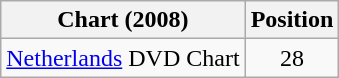<table class="wikitable plainrowheaders sortable" style="text-align:center;" border="1">
<tr>
<th style="text-align:center;">Chart (2008)</th>
<th style="text-align:center;">Position</th>
</tr>
<tr>
<td style="text-align:center;"><a href='#'>Netherlands</a> DVD Chart</td>
<td style="text-align:center;">28</td>
</tr>
</table>
